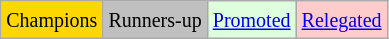<table class="wikitable">
<tr>
<td bgcolor=gold><small>Champions</small></td>
<td bgcolor=silver><small>Runners-up</small></td>
<td bgcolor="#DDFFDD"><small><a href='#'>Promoted</a></small></td>
<td bgcolor="#FFCCCC"><small><a href='#'>Relegated</a></small></td>
</tr>
</table>
